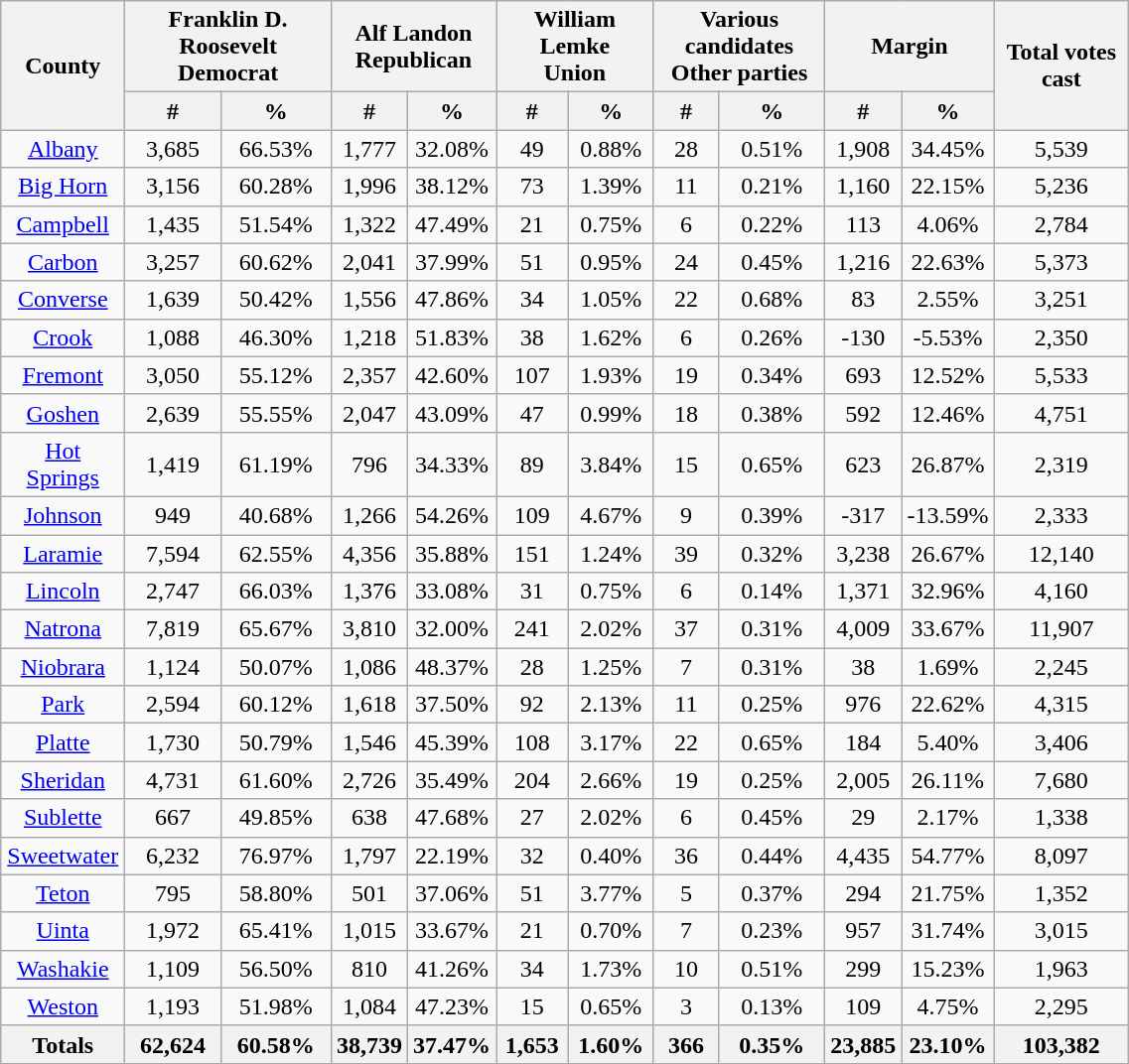<table width="60%"  class="wikitable sortable" style="text-align:center">
<tr>
<th style="text-align:center;" rowspan="2">County</th>
<th style="text-align:center;" colspan="2">Franklin D. Roosevelt<br>Democrat</th>
<th style="text-align:center;" colspan="2">Alf Landon<br>Republican</th>
<th style="text-align:center;" colspan="2">William Lemke<br>Union</th>
<th style="text-align:center;" colspan="2">Various candidates<br>Other parties</th>
<th style="text-align:center;" colspan="2">Margin</th>
<th style="text-align:center;" rowspan="2">Total votes cast</th>
</tr>
<tr>
<th style="text-align:center;" data-sort-type="number">#</th>
<th style="text-align:center;" data-sort-type="number">%</th>
<th style="text-align:center;" data-sort-type="number">#</th>
<th style="text-align:center;" data-sort-type="number">%</th>
<th style="text-align:center;" data-sort-type="number">#</th>
<th style="text-align:center;" data-sort-type="number">%</th>
<th style="text-align:center;" data-sort-type="number">#</th>
<th style="text-align:center;" data-sort-type="number">%</th>
<th style="text-align:center;" data-sort-type="number">#</th>
<th style="text-align:center;" data-sort-type="number">%</th>
</tr>
<tr style="text-align:center;">
<td><a href='#'>Albany</a></td>
<td>3,685</td>
<td>66.53%</td>
<td>1,777</td>
<td>32.08%</td>
<td>49</td>
<td>0.88%</td>
<td>28</td>
<td>0.51%</td>
<td>1,908</td>
<td>34.45%</td>
<td>5,539</td>
</tr>
<tr style="text-align:center;">
<td><a href='#'>Big Horn</a></td>
<td>3,156</td>
<td>60.28%</td>
<td>1,996</td>
<td>38.12%</td>
<td>73</td>
<td>1.39%</td>
<td>11</td>
<td>0.21%</td>
<td>1,160</td>
<td>22.15%</td>
<td>5,236</td>
</tr>
<tr style="text-align:center;">
<td><a href='#'>Campbell</a></td>
<td>1,435</td>
<td>51.54%</td>
<td>1,322</td>
<td>47.49%</td>
<td>21</td>
<td>0.75%</td>
<td>6</td>
<td>0.22%</td>
<td>113</td>
<td>4.06%</td>
<td>2,784</td>
</tr>
<tr style="text-align:center;">
<td><a href='#'>Carbon</a></td>
<td>3,257</td>
<td>60.62%</td>
<td>2,041</td>
<td>37.99%</td>
<td>51</td>
<td>0.95%</td>
<td>24</td>
<td>0.45%</td>
<td>1,216</td>
<td>22.63%</td>
<td>5,373</td>
</tr>
<tr style="text-align:center;">
<td><a href='#'>Converse</a></td>
<td>1,639</td>
<td>50.42%</td>
<td>1,556</td>
<td>47.86%</td>
<td>34</td>
<td>1.05%</td>
<td>22</td>
<td>0.68%</td>
<td>83</td>
<td>2.55%</td>
<td>3,251</td>
</tr>
<tr style="text-align:center;">
<td><a href='#'>Crook</a></td>
<td>1,088</td>
<td>46.30%</td>
<td>1,218</td>
<td>51.83%</td>
<td>38</td>
<td>1.62%</td>
<td>6</td>
<td>0.26%</td>
<td>-130</td>
<td>-5.53%</td>
<td>2,350</td>
</tr>
<tr style="text-align:center;">
<td><a href='#'>Fremont</a></td>
<td>3,050</td>
<td>55.12%</td>
<td>2,357</td>
<td>42.60%</td>
<td>107</td>
<td>1.93%</td>
<td>19</td>
<td>0.34%</td>
<td>693</td>
<td>12.52%</td>
<td>5,533</td>
</tr>
<tr style="text-align:center;">
<td><a href='#'>Goshen</a></td>
<td>2,639</td>
<td>55.55%</td>
<td>2,047</td>
<td>43.09%</td>
<td>47</td>
<td>0.99%</td>
<td>18</td>
<td>0.38%</td>
<td>592</td>
<td>12.46%</td>
<td>4,751</td>
</tr>
<tr style="text-align:center;">
<td><a href='#'>Hot Springs</a></td>
<td>1,419</td>
<td>61.19%</td>
<td>796</td>
<td>34.33%</td>
<td>89</td>
<td>3.84%</td>
<td>15</td>
<td>0.65%</td>
<td>623</td>
<td>26.87%</td>
<td>2,319</td>
</tr>
<tr style="text-align:center;">
<td><a href='#'>Johnson</a></td>
<td>949</td>
<td>40.68%</td>
<td>1,266</td>
<td>54.26%</td>
<td>109</td>
<td>4.67%</td>
<td>9</td>
<td>0.39%</td>
<td>-317</td>
<td>-13.59%</td>
<td>2,333</td>
</tr>
<tr style="text-align:center;">
<td><a href='#'>Laramie</a></td>
<td>7,594</td>
<td>62.55%</td>
<td>4,356</td>
<td>35.88%</td>
<td>151</td>
<td>1.24%</td>
<td>39</td>
<td>0.32%</td>
<td>3,238</td>
<td>26.67%</td>
<td>12,140</td>
</tr>
<tr style="text-align:center;">
<td><a href='#'>Lincoln</a></td>
<td>2,747</td>
<td>66.03%</td>
<td>1,376</td>
<td>33.08%</td>
<td>31</td>
<td>0.75%</td>
<td>6</td>
<td>0.14%</td>
<td>1,371</td>
<td>32.96%</td>
<td>4,160</td>
</tr>
<tr style="text-align:center;">
<td><a href='#'>Natrona</a></td>
<td>7,819</td>
<td>65.67%</td>
<td>3,810</td>
<td>32.00%</td>
<td>241</td>
<td>2.02%</td>
<td>37</td>
<td>0.31%</td>
<td>4,009</td>
<td>33.67%</td>
<td>11,907</td>
</tr>
<tr style="text-align:center;">
<td><a href='#'>Niobrara</a></td>
<td>1,124</td>
<td>50.07%</td>
<td>1,086</td>
<td>48.37%</td>
<td>28</td>
<td>1.25%</td>
<td>7</td>
<td>0.31%</td>
<td>38</td>
<td>1.69%</td>
<td>2,245</td>
</tr>
<tr style="text-align:center;">
<td><a href='#'>Park</a></td>
<td>2,594</td>
<td>60.12%</td>
<td>1,618</td>
<td>37.50%</td>
<td>92</td>
<td>2.13%</td>
<td>11</td>
<td>0.25%</td>
<td>976</td>
<td>22.62%</td>
<td>4,315</td>
</tr>
<tr style="text-align:center;">
<td><a href='#'>Platte</a></td>
<td>1,730</td>
<td>50.79%</td>
<td>1,546</td>
<td>45.39%</td>
<td>108</td>
<td>3.17%</td>
<td>22</td>
<td>0.65%</td>
<td>184</td>
<td>5.40%</td>
<td>3,406</td>
</tr>
<tr style="text-align:center;">
<td><a href='#'>Sheridan</a></td>
<td>4,731</td>
<td>61.60%</td>
<td>2,726</td>
<td>35.49%</td>
<td>204</td>
<td>2.66%</td>
<td>19</td>
<td>0.25%</td>
<td>2,005</td>
<td>26.11%</td>
<td>7,680</td>
</tr>
<tr style="text-align:center;">
<td><a href='#'>Sublette</a></td>
<td>667</td>
<td>49.85%</td>
<td>638</td>
<td>47.68%</td>
<td>27</td>
<td>2.02%</td>
<td>6</td>
<td>0.45%</td>
<td>29</td>
<td>2.17%</td>
<td>1,338</td>
</tr>
<tr style="text-align:center;">
<td><a href='#'>Sweetwater</a></td>
<td>6,232</td>
<td>76.97%</td>
<td>1,797</td>
<td>22.19%</td>
<td>32</td>
<td>0.40%</td>
<td>36</td>
<td>0.44%</td>
<td>4,435</td>
<td>54.77%</td>
<td>8,097</td>
</tr>
<tr style="text-align:center;">
<td><a href='#'>Teton</a></td>
<td>795</td>
<td>58.80%</td>
<td>501</td>
<td>37.06%</td>
<td>51</td>
<td>3.77%</td>
<td>5</td>
<td>0.37%</td>
<td>294</td>
<td>21.75%</td>
<td>1,352</td>
</tr>
<tr style="text-align:center;">
<td><a href='#'>Uinta</a></td>
<td>1,972</td>
<td>65.41%</td>
<td>1,015</td>
<td>33.67%</td>
<td>21</td>
<td>0.70%</td>
<td>7</td>
<td>0.23%</td>
<td>957</td>
<td>31.74%</td>
<td>3,015</td>
</tr>
<tr style="text-align:center;">
<td><a href='#'>Washakie</a></td>
<td>1,109</td>
<td>56.50%</td>
<td>810</td>
<td>41.26%</td>
<td>34</td>
<td>1.73%</td>
<td>10</td>
<td>0.51%</td>
<td>299</td>
<td>15.23%</td>
<td>1,963</td>
</tr>
<tr style="text-align:center;">
<td><a href='#'>Weston</a></td>
<td>1,193</td>
<td>51.98%</td>
<td>1,084</td>
<td>47.23%</td>
<td>15</td>
<td>0.65%</td>
<td>3</td>
<td>0.13%</td>
<td>109</td>
<td>4.75%</td>
<td>2,295</td>
</tr>
<tr style="text-align:center;">
<th>Totals</th>
<th>62,624</th>
<th>60.58%</th>
<th>38,739</th>
<th>37.47%</th>
<th>1,653</th>
<th>1.60%</th>
<th>366</th>
<th>0.35%</th>
<th>23,885</th>
<th>23.10%</th>
<th>103,382</th>
</tr>
</table>
